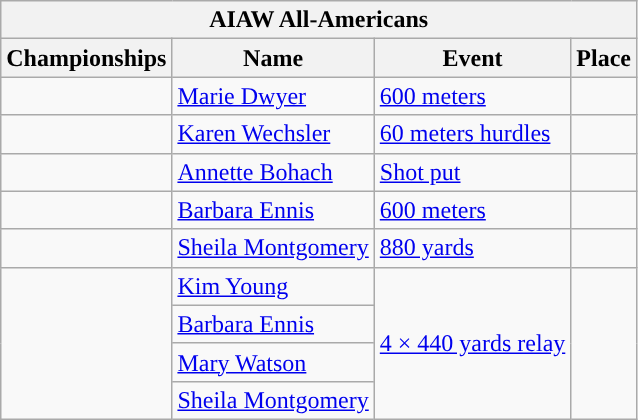<table class="wikitable sortable">
<tr>
<th colspan="4">AIAW All-Americans</th>
</tr>
<tr>
<th scope="col">Championships</th>
<th scope="col">Name</th>
<th scope="col">Event</th>
<th scope="col">Place</th>
</tr>
<tr>
<td></td>
<td><a href='#'>Marie Dwyer</a></td>
<td><a href='#'>600 meters</a></td>
<td></td>
</tr>
<tr>
<td></td>
<td><a href='#'>Karen Wechsler</a></td>
<td><a href='#'>60 meters hurdles</a></td>
<td></td>
</tr>
<tr>
<td></td>
<td><a href='#'>Annette Bohach</a></td>
<td><a href='#'>Shot put</a></td>
<td></td>
</tr>
<tr>
<td></td>
<td><a href='#'>Barbara Ennis</a></td>
<td><a href='#'>600 meters</a></td>
<td></td>
</tr>
<tr>
<td></td>
<td><a href='#'>Sheila Montgomery</a></td>
<td><a href='#'>880 yards</a></td>
<td></td>
</tr>
<tr>
<td rowspan=4></td>
<td><a href='#'>Kim Young</a></td>
<td rowspan=4><a href='#'>4 × 440 yards relay</a></td>
<td rowspan=4></td>
</tr>
<tr>
<td><a href='#'>Barbara Ennis</a></td>
</tr>
<tr>
<td><a href='#'>Mary Watson</a></td>
</tr>
<tr>
<td><a href='#'>Sheila Montgomery</a></td>
</tr>
</table>
